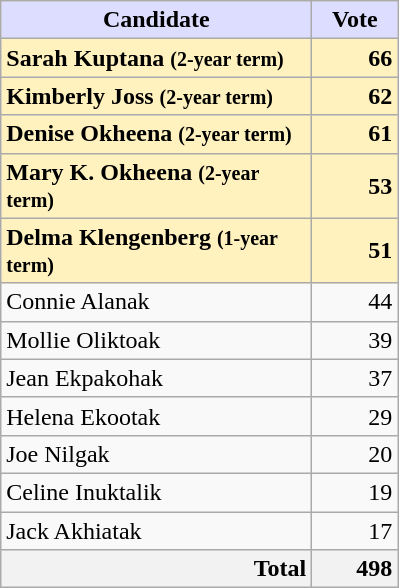<table class="wikitable">
<tr>
<th width="200px" style="background:#ddf;">Candidate</th>
<th width="50px" style="background:#ddf;">Vote</th>
</tr>
<tr>
<td style="background:#fff2bf;"><strong>Sarah Kuptana <small>(2-year term)</small></strong></td>
<td style="text-align:right;background:#fff2bf;"><strong>66</strong></td>
</tr>
<tr>
<td style="background:#fff2bf;"><strong>Kimberly Joss <small>(2-year term)</small></strong></td>
<td style="text-align:right;background:#fff2bf;"><strong>62</strong></td>
</tr>
<tr>
<td style="background:#fff2bf;"><strong>Denise Okheena <small>(2-year term)</small></strong></td>
<td style="text-align:right;background:#fff2bf;"><strong>61</strong></td>
</tr>
<tr>
<td style="background:#fff2bf;"><strong>Mary K. Okheena <small>(2-year term)</small></strong></td>
<td style="text-align:right;background:#fff2bf;"><strong>53</strong></td>
</tr>
<tr>
<td style="background:#fff2bf;"><strong>Delma Klengenberg <small>(1-year term)</small></strong></td>
<td style="text-align:right;background:#fff2bf;"><strong>51</strong></td>
</tr>
<tr>
<td style="text-align:left;">Connie Alanak</td>
<td style="text-align:right;">44</td>
</tr>
<tr>
<td style="text-align:left;">Mollie Oliktoak</td>
<td style="text-align:right;">39</td>
</tr>
<tr>
<td style="text-align:left;">Jean Ekpakohak</td>
<td style="text-align:right;">37</td>
</tr>
<tr>
<td style="text-align:left;">Helena Ekootak</td>
<td style="text-align:right;">29</td>
</tr>
<tr>
<td style="text-align:left;">Joe Nilgak</td>
<td style="text-align:right;">20</td>
</tr>
<tr>
<td style="text-align:left;">Celine Inuktalik</td>
<td style="text-align:right;">19</td>
</tr>
<tr>
<td style="text-align:left;">Jack Akhiatak</td>
<td style="text-align:right;">17</td>
</tr>
<tr>
<td style="text-align:right;background-color:#f2f2f2;"><strong>Total</strong></td>
<td style="text-align:right;background-color:#f2f2f2;"><strong>498</strong></td>
</tr>
</table>
